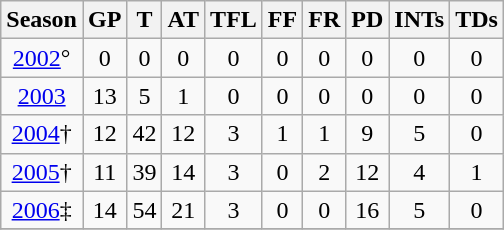<table class="wikitable" style="text-align: center;">
<tr>
<th>Season</th>
<th>GP</th>
<th>T</th>
<th>AT</th>
<th>TFL</th>
<th>FF</th>
<th>FR</th>
<th>PD</th>
<th>INTs</th>
<th>TDs</th>
</tr>
<tr>
<td><a href='#'>2002</a>°</td>
<td>0</td>
<td>0</td>
<td>0</td>
<td>0</td>
<td>0</td>
<td>0</td>
<td>0</td>
<td>0</td>
<td>0</td>
</tr>
<tr>
<td><a href='#'>2003</a></td>
<td>13</td>
<td>5</td>
<td>1</td>
<td>0</td>
<td>0</td>
<td>0</td>
<td>0</td>
<td>0</td>
<td>0</td>
</tr>
<tr>
<td><a href='#'>2004</a>†</td>
<td>12</td>
<td>42</td>
<td>12</td>
<td>3</td>
<td>1</td>
<td>1</td>
<td>9</td>
<td>5</td>
<td>0</td>
</tr>
<tr>
<td><a href='#'>2005</a>†</td>
<td>11</td>
<td>39</td>
<td>14</td>
<td>3</td>
<td>0</td>
<td>2</td>
<td>12</td>
<td>4</td>
<td>1</td>
</tr>
<tr>
<td><a href='#'>2006</a>‡</td>
<td>14</td>
<td>54</td>
<td>21</td>
<td>3</td>
<td>0</td>
<td>0</td>
<td>16</td>
<td>5</td>
<td>0</td>
</tr>
<tr>
</tr>
</table>
